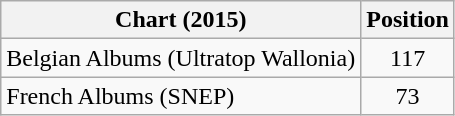<table class="wikitable sortable">
<tr>
<th>Chart (2015)</th>
<th>Position</th>
</tr>
<tr>
<td>Belgian Albums (Ultratop Wallonia)</td>
<td style="text-align:center;">117</td>
</tr>
<tr>
<td>French Albums (SNEP)</td>
<td style="text-align:center;">73</td>
</tr>
</table>
